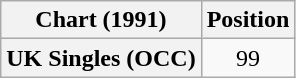<table class="wikitable plainrowheaders" style="text-align:center">
<tr>
<th scope="col">Chart (1991)</th>
<th scope="col">Position</th>
</tr>
<tr>
<th scope="row">UK Singles (OCC)</th>
<td>99</td>
</tr>
</table>
